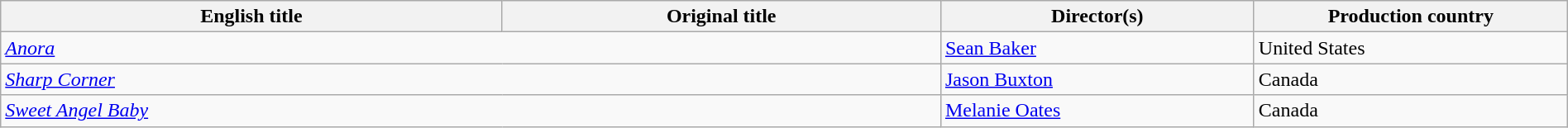<table class="wikitable" width=100%>
<tr>
<th scope="col" width="32%">English title</th>
<th scope="col" width="28%">Original title</th>
<th scope="col" width="20%">Director(s)</th>
<th scope="col" width="20%">Production country</th>
</tr>
<tr>
<td colspan=2><em><a href='#'>Anora</a></em></td>
<td><a href='#'>Sean Baker</a></td>
<td>United States</td>
</tr>
<tr>
<td colspan=2><em><a href='#'>Sharp Corner</a></em></td>
<td><a href='#'>Jason Buxton</a></td>
<td>Canada</td>
</tr>
<tr>
<td colspan=2><em><a href='#'>Sweet Angel Baby</a></em></td>
<td><a href='#'>Melanie Oates</a></td>
<td>Canada</td>
</tr>
</table>
